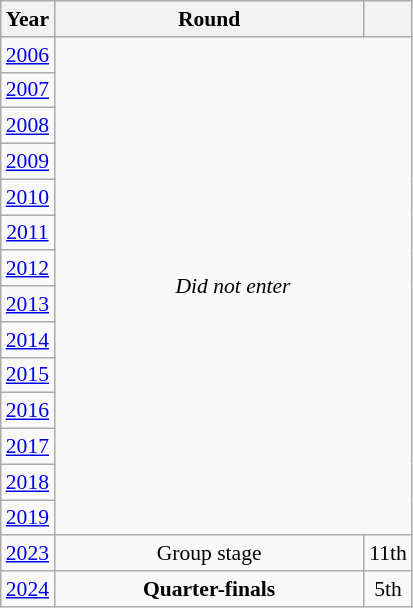<table class="wikitable" style="text-align: center; font-size:90%">
<tr>
<th>Year</th>
<th style="width:200px">Round</th>
<th></th>
</tr>
<tr>
<td><a href='#'>2006</a></td>
<td colspan="2" rowspan="14"><em>Did not enter</em></td>
</tr>
<tr>
<td><a href='#'>2007</a></td>
</tr>
<tr>
<td><a href='#'>2008</a></td>
</tr>
<tr>
<td><a href='#'>2009</a></td>
</tr>
<tr>
<td><a href='#'>2010</a></td>
</tr>
<tr>
<td><a href='#'>2011</a></td>
</tr>
<tr>
<td><a href='#'>2012</a></td>
</tr>
<tr>
<td><a href='#'>2013</a></td>
</tr>
<tr>
<td><a href='#'>2014</a></td>
</tr>
<tr>
<td><a href='#'>2015</a></td>
</tr>
<tr>
<td><a href='#'>2016</a></td>
</tr>
<tr>
<td><a href='#'>2017</a></td>
</tr>
<tr>
<td><a href='#'>2018</a></td>
</tr>
<tr>
<td><a href='#'>2019</a></td>
</tr>
<tr>
<td><a href='#'>2023</a></td>
<td>Group stage</td>
<td>11th</td>
</tr>
<tr>
<td><a href='#'>2024</a></td>
<td><strong>Quarter-finals</strong></td>
<td>5th</td>
</tr>
</table>
